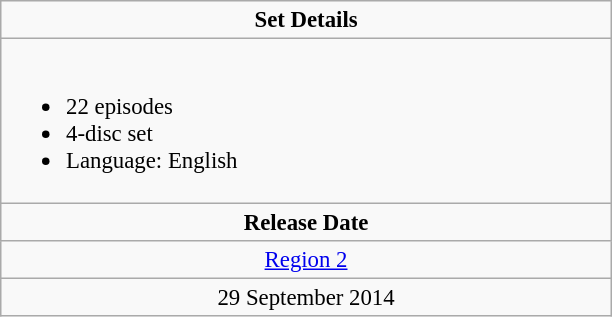<table class="wikitable" style="font-size: 95%;">
<tr valign="top">
<td align="center" width="400" colspan="3"><strong>Set Details</strong></td>
</tr>
<tr valign="top">
<td colspan="3" align="left" width="400"><br><ul><li>22 episodes</li><li>4-disc set</li><li>Language: English</li></ul></td>
</tr>
<tr>
<td colspan="3" align="center"><strong>Release Date</strong></td>
</tr>
<tr>
<td align="center"><a href='#'>Region 2</a></td>
</tr>
<tr>
<td align="center">29 September 2014</td>
</tr>
</table>
